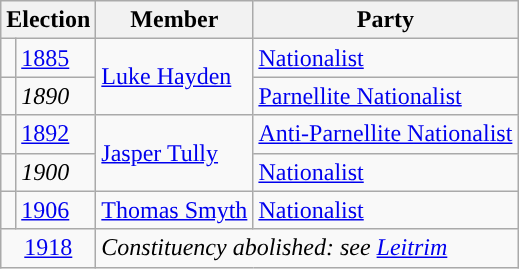<table class="wikitable">
<tr>
<th colspan="2">Election</th>
<th>Member</th>
<th>Party</th>
</tr>
<tr>
<td style="color:inherit;background-color: "></td>
<td><a href='#'>1885</a></td>
<td rowspan="2"><a href='#'>Luke Hayden</a></td>
<td><a href='#'>Nationalist</a></td>
</tr>
<tr>
<td style="color:inherit;background-color: "></td>
<td><em>1890</em></td>
<td><a href='#'>Parnellite Nationalist</a></td>
</tr>
<tr>
<td style="color:inherit;background-color: "></td>
<td><a href='#'>1892</a></td>
<td rowspan="2"><a href='#'>Jasper Tully</a></td>
<td><a href='#'>Anti-Parnellite Nationalist</a></td>
</tr>
<tr>
<td style="color:inherit;background-color: "></td>
<td><em>1900</em></td>
<td><a href='#'>Nationalist</a></td>
</tr>
<tr>
<td style="color:inherit;background-color: "></td>
<td><a href='#'>1906</a></td>
<td><a href='#'>Thomas Smyth</a></td>
<td><a href='#'>Nationalist</a></td>
</tr>
<tr>
<td colspan="2" align="center"><a href='#'>1918</a></td>
<td colspan="2"><em>Constituency abolished: see <a href='#'>Leitrim</a></em></td>
</tr>
</table>
